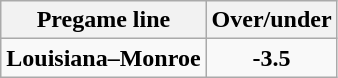<table class="wikitable" style="margin-right: auto; margin-right: auto; border: none;">
<tr align="center">
<th style=>Pregame line</th>
<th style=>Over/under</th>
</tr>
<tr align="center">
<td><strong>Louisiana–Monroe</strong></td>
<td><strong>-3.5</strong></td>
</tr>
</table>
